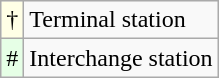<table class="wikitable">
<tr>
<td style="background-color:#FFFFE6">†</td>
<td>Terminal station</td>
</tr>
<tr>
<td style="background-color:#E6FFE6">#</td>
<td>Interchange station</td>
</tr>
</table>
